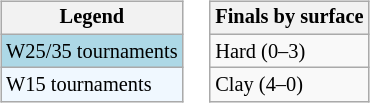<table>
<tr valign=top>
<td><br><table class="wikitable" style=font-size:85%;>
<tr>
<th>Legend</th>
</tr>
<tr style="background:lightblue;">
<td>W25/35 tournaments</td>
</tr>
<tr style="background:#f0f8ff;">
<td>W15 tournaments</td>
</tr>
</table>
</td>
<td><br><table class="wikitable" style=font-size:85%;>
<tr>
<th>Finals by surface</th>
</tr>
<tr>
<td>Hard (0–3)</td>
</tr>
<tr>
<td>Clay (4–0)</td>
</tr>
</table>
</td>
</tr>
</table>
